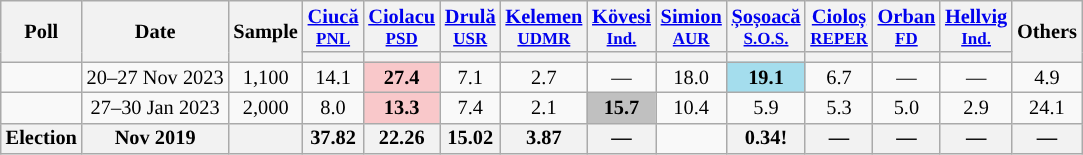<table class="wikitable sortable" style="text-align:center;font-size:85%;line-height:14px;">
<tr>
<th rowspan="2">Poll</th>
<th rowspan="2">Date</th>
<th rowspan="2" style="width:35px;">Sample</th>
<th class="unsortable" style="width:20px;"><a href='#'>Ciucă</a><br><small><a href='#'>PNL</a></small></th>
<th class="unsortable" style="width:20px;"><a href='#'>Ciolacu</a><br><small><a href='#'>PSD</a></small></th>
<th class="unsortable" style="width:20px;"><a href='#'>Drulă</a><br><small><a href='#'>USR</a></small></th>
<th class="unsortable" style="width:20px;"><a href='#'>Kelemen</a><br><small><a href='#'>UDMR</a></small></th>
<th class="unsortable" style="width:20px;"><a href='#'>Kövesi</a><br><small><a href='#'>Ind.</a></small></th>
<th class="unsortable" style="width:20px;"><a href='#'>Simion</a><br><small><a href='#'>AUR</a></small></th>
<th class="unsortable" style="width:20px;"><a href='#'>Șoșoacă</a><br><small><a href='#'>S.O.S.</a></small></th>
<th class="unsortable" style="width:20px;"><a href='#'>Cioloș</a><br><small><a href='#'>REPER</a></small></th>
<th class="unsortable" style="width:20px;"><a href='#'>Orban</a><br><small><a href='#'>FD</a></small></th>
<th class="unsortable" style="width:20px;"><a href='#'>Hellvig</a><br><small><a href='#'>Ind.</a></small></th>
<th rowspan="2"><strong>Others</strong></th>
</tr>
<tr>
<th style="background:"></th>
<th style="background:"></th>
<th style="background:"></th>
<th style="background:"></th>
<th style="background:"></th>
<th style="background:"></th>
<th style="background:"></th>
<th style="background:"></th>
<th style="background:"></th>
<th style="background:"></th>
</tr>
<tr>
<td></td>
<td>20–27 Nov 2023</td>
<td>1,100</td>
<td>14.1</td>
<td style="background:#F9C8CA"><strong>27.4</strong></td>
<td>7.1</td>
<td>2.7</td>
<td>—</td>
<td>18.0</td>
<td style="background:#A4DDED"><strong>19.1</strong></td>
<td>6.7</td>
<td>—</td>
<td>—</td>
<td>4.9</td>
</tr>
<tr>
<td></td>
<td>27–30 Jan 2023</td>
<td>2,000</td>
<td>8.0</td>
<td style="background:#F9C8CA"><strong>13.3</strong></td>
<td>7.4</td>
<td>2.1</td>
<td style="background:#C0C0C0"><strong>15.7</strong></td>
<td>10.4</td>
<td>5.9</td>
<td>5.3</td>
<td>5.0</td>
<td>2.9</td>
<td>24.1</td>
</tr>
<tr>
<th>Election</th>
<th>Nov 2019</th>
<th></th>
<th>37.82</th>
<th>22.26</th>
<th>15.02</th>
<th>3.87</th>
<th>—</th>
<td></td>
<th>0.34! </th>
<th>—</th>
<th>—</th>
<th>—</th>
<th>—</th>
</tr>
</table>
